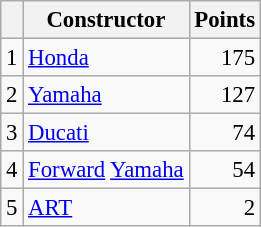<table class="wikitable" style="font-size: 95%;">
<tr>
<th></th>
<th>Constructor</th>
<th>Points</th>
</tr>
<tr>
<td align=center>1</td>
<td> <a href='#'>Honda</a></td>
<td align=right>175</td>
</tr>
<tr>
<td align=center>2</td>
<td> <a href='#'>Yamaha</a></td>
<td align=right>127</td>
</tr>
<tr>
<td align=center>3</td>
<td> <a href='#'>Ducati</a></td>
<td align=right>74</td>
</tr>
<tr>
<td align=center>4</td>
<td> <a href='#'>Forward</a> <a href='#'>Yamaha</a></td>
<td align=right>54</td>
</tr>
<tr>
<td align=center>5</td>
<td> <a href='#'>ART</a></td>
<td align=right>2</td>
</tr>
</table>
